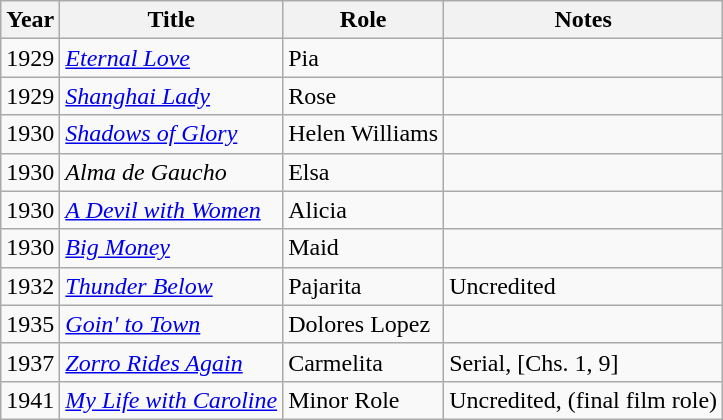<table class="wikitable">
<tr>
<th>Year</th>
<th>Title</th>
<th>Role</th>
<th>Notes</th>
</tr>
<tr>
<td>1929</td>
<td><em><a href='#'>Eternal Love</a></em></td>
<td>Pia</td>
<td></td>
</tr>
<tr>
<td>1929</td>
<td><em><a href='#'>Shanghai Lady</a></em></td>
<td>Rose</td>
<td></td>
</tr>
<tr>
<td>1930</td>
<td><em><a href='#'>Shadows of Glory</a></em></td>
<td>Helen Williams</td>
<td></td>
</tr>
<tr>
<td>1930</td>
<td><em>Alma de Gaucho</em></td>
<td>Elsa</td>
<td></td>
</tr>
<tr>
<td>1930</td>
<td><em><a href='#'>A Devil with Women</a></em></td>
<td>Alicia</td>
<td></td>
</tr>
<tr>
<td>1930</td>
<td><em><a href='#'>Big Money</a></em></td>
<td>Maid</td>
<td></td>
</tr>
<tr>
<td>1932</td>
<td><em><a href='#'>Thunder Below</a></em></td>
<td>Pajarita</td>
<td>Uncredited</td>
</tr>
<tr>
<td>1935</td>
<td><em><a href='#'>Goin' to Town</a></em></td>
<td>Dolores Lopez</td>
<td></td>
</tr>
<tr>
<td>1937</td>
<td><em><a href='#'>Zorro Rides Again</a></em></td>
<td>Carmelita</td>
<td>Serial, [Chs. 1, 9]</td>
</tr>
<tr>
<td>1941</td>
<td><em><a href='#'>My Life with Caroline</a></em></td>
<td>Minor Role</td>
<td>Uncredited, (final film role)</td>
</tr>
</table>
